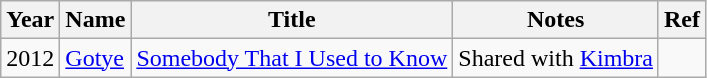<table class="wikitable">
<tr>
<th>Year</th>
<th>Name</th>
<th>Title</th>
<th>Notes</th>
<th>Ref</th>
</tr>
<tr>
<td>2012</td>
<td><a href='#'>Gotye</a></td>
<td><a href='#'>Somebody That I Used to Know</a></td>
<td>Shared with <a href='#'>Kimbra</a></td>
<td></td>
</tr>
</table>
